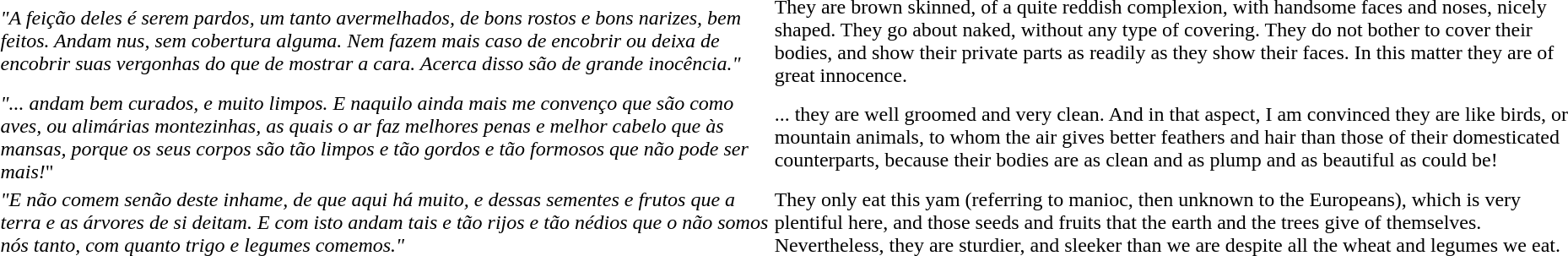<table>
<tr>
<td><em>"A feição deles é serem pardos, um tanto avermelhados, de bons rostos e bons narizes, bem feitos. Andam nus, sem cobertura alguma. Nem fazem mais caso de encobrir ou deixa de encobrir suas vergonhas do que de mostrar a cara. Acerca disso são de grande inocência."</em></td>
<td>They are brown skinned, of a quite reddish complexion, with handsome faces and noses, nicely shaped.  They go about naked, without any type of covering.  They do not bother to cover their bodies, and show their private parts as readily as they show their faces. In this matter they are of great innocence.</td>
</tr>
<tr>
<td><em>"... andam bem curados, e muito limpos. E naquilo ainda mais me convenço que são como aves, ou alimárias montezinhas, as quais o ar faz melhores penas e melhor cabelo que às mansas, porque os seus corpos são tão limpos e tão gordos e tão formosos que não pode ser mais!</em>"</td>
<td>... they are well groomed and very clean. And in that aspect, I am convinced they are like birds, or mountain animals, to whom the air gives better feathers and hair than those of their domesticated counterparts, because their bodies are as clean and as plump and as beautiful as could be!</td>
</tr>
<tr>
<td><em>"E não comem senão deste inhame, de que aqui há muito, e dessas sementes e frutos que a terra e as árvores de si deitam. E com isto andam tais e tão rijos e tão nédios que o não somos nós tanto, com quanto trigo e legumes comemos."</em></td>
<td>They only eat this yam (referring to manioc, then unknown to the Europeans), which is very plentiful here, and those seeds and fruits that the earth and the trees give of themselves. Nevertheless, they are sturdier, and sleeker than we are despite all the wheat and legumes we eat.</td>
</tr>
</table>
